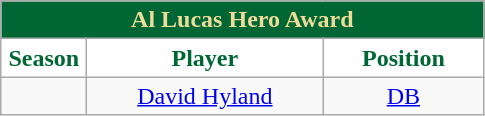<table class="wikitable sortable" style="text-align:center">
<tr>
<td colspan="4" style="background:#063; color:	#ed9;"><strong>Al Lucas Hero Award</strong></td>
</tr>
<tr>
<th style="width:50px; background:white; color:#063;">Season</th>
<th style="width:150px; background:white; color:#063;">Player</th>
<th style="width:100px; background:white; color:#063;">Position</th>
</tr>
<tr>
<td></td>
<td><a href='#'>David Hyland</a></td>
<td><a href='#'>DB</a></td>
</tr>
</table>
